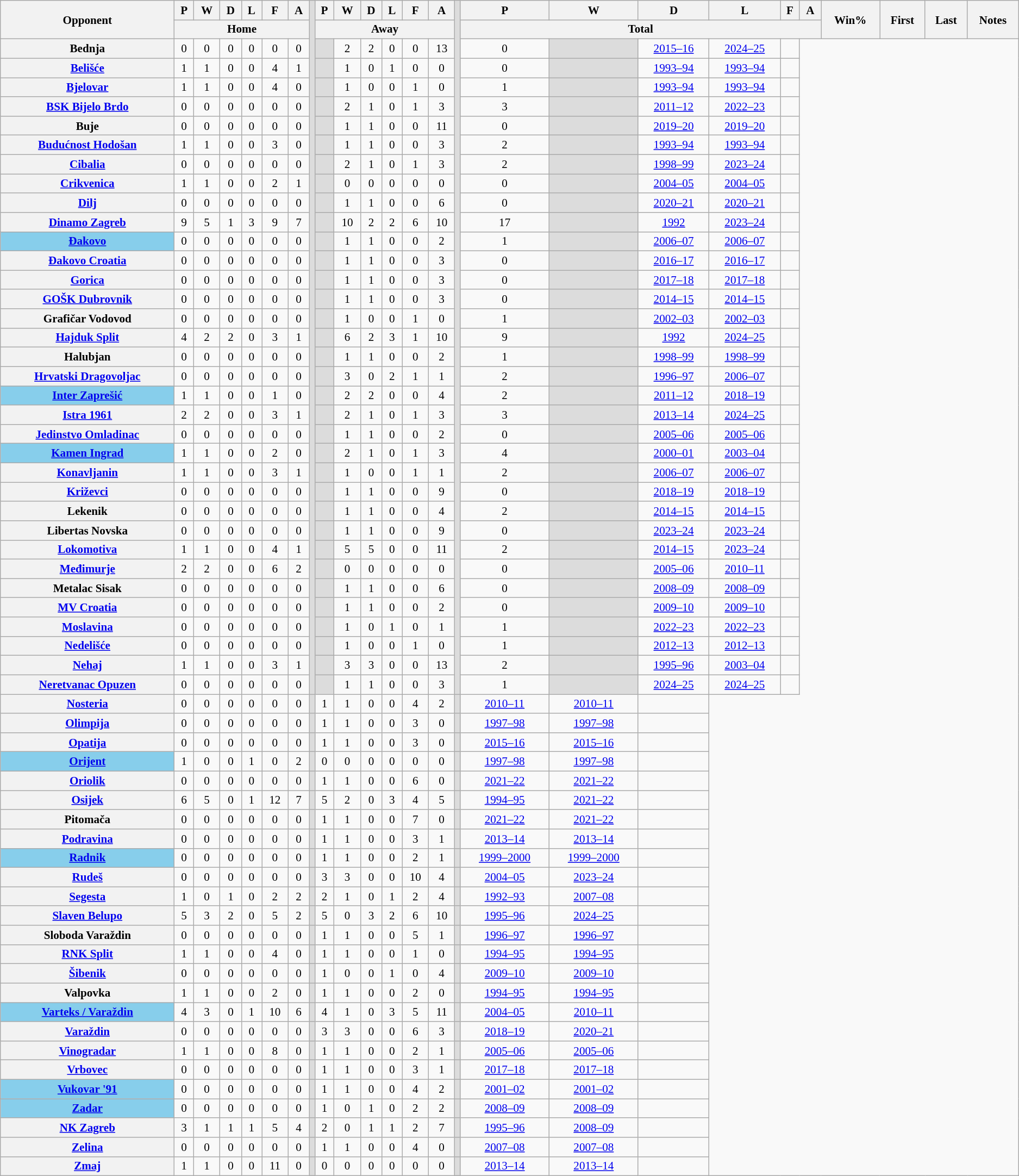<table class="wikitable plainrowheaders sortable" style="font-size: 88%; text-align: center">
<tr>
<th scope=col rowspan=2>Opponent</th>
<th scope=col>P</th>
<th scope=col>W</th>
<th scope=col>D</th>
<th scope=col>L</th>
<th scope=col>F</th>
<th scope=col>A</th>
<th scope=col width=0.1% rowspan=36 style="background: #DCDCDC" class="unsortable"></th>
<th scope=col>P</th>
<th scope=col>W</th>
<th scope=col>D</th>
<th scope=col>L</th>
<th scope=col>F</th>
<th scope=col>A</th>
<th scope=col width=0.1% rowspan=36 style="background: #DCDCDC" class="unsortable"></th>
<th scope=col>P</th>
<th scope=col>W</th>
<th scope=col>D</th>
<th scope=col>L</th>
<th scope=col>F</th>
<th scope=col>A</th>
<th scope=col rowspan=2>Win%</th>
<th scope=col rowspan=2>First</th>
<th scope=col rowspan=2>Last</th>
<th scope=col rowspan=2 class="unsortable">Notes</th>
</tr>
<tr class="unsortable">
<th colspan=6>Home</th>
<th colspan=6>Away</th>
<th colspan=6>Total</th>
</tr>
<tr>
<th scope=row>Bednja</th>
<td>0</td>
<td>0</td>
<td>0</td>
<td>0</td>
<td>0</td>
<td>0</td>
<td style="background: #DCDCDC"></td>
<td>2</td>
<td>2</td>
<td>0</td>
<td>0</td>
<td>13</td>
<td>0</td>
<td style="background: #DCDCDC"><br></td>
<td><a href='#'>2015–16</a></td>
<td><a href='#'>2024–25</a></td>
<td></td>
</tr>
<tr>
<th scope=row><a href='#'>Belišće</a></th>
<td>1</td>
<td>1</td>
<td>0</td>
<td>0</td>
<td>4</td>
<td>1</td>
<td style="background: #DCDCDC"></td>
<td>1</td>
<td>0</td>
<td>1</td>
<td>0</td>
<td>0</td>
<td>0</td>
<td style="background: #DCDCDC"><br></td>
<td><a href='#'>1993–94</a></td>
<td><a href='#'>1993–94</a></td>
<td></td>
</tr>
<tr>
<th scope=row><a href='#'>Bjelovar</a></th>
<td>1</td>
<td>1</td>
<td>0</td>
<td>0</td>
<td>4</td>
<td>0</td>
<td style="background: #DCDCDC"></td>
<td>1</td>
<td>0</td>
<td>0</td>
<td>1</td>
<td>0</td>
<td>1</td>
<td style="background: #DCDCDC"><br></td>
<td><a href='#'>1993–94</a></td>
<td><a href='#'>1993–94</a></td>
<td></td>
</tr>
<tr>
<th scope=row><a href='#'>BSK Bijelo Brdo</a></th>
<td>0</td>
<td>0</td>
<td>0</td>
<td>0</td>
<td>0</td>
<td>0</td>
<td style="background: #DCDCDC"></td>
<td>2</td>
<td>1</td>
<td>0</td>
<td>1</td>
<td>3</td>
<td>3</td>
<td style="background: #DCDCDC"><br></td>
<td><a href='#'>2011–12</a></td>
<td><a href='#'>2022–23</a></td>
<td></td>
</tr>
<tr>
<th scope=row>Buje</th>
<td>0</td>
<td>0</td>
<td>0</td>
<td>0</td>
<td>0</td>
<td>0</td>
<td style="background: #DCDCDC"></td>
<td>1</td>
<td>1</td>
<td>0</td>
<td>0</td>
<td>11</td>
<td>0</td>
<td style="background: #DCDCDC"><br></td>
<td><a href='#'>2019–20</a></td>
<td><a href='#'>2019–20</a></td>
<td></td>
</tr>
<tr>
<th scope=row><a href='#'>Budućnost Hodošan</a></th>
<td>1</td>
<td>1</td>
<td>0</td>
<td>0</td>
<td>3</td>
<td>0</td>
<td style="background: #DCDCDC"></td>
<td>1</td>
<td>1</td>
<td>0</td>
<td>0</td>
<td>3</td>
<td>2</td>
<td style="background: #DCDCDC"><br></td>
<td><a href='#'>1993–94</a></td>
<td><a href='#'>1993–94</a></td>
<td></td>
</tr>
<tr>
<th scope=row><a href='#'>Cibalia</a></th>
<td>0</td>
<td>0</td>
<td>0</td>
<td>0</td>
<td>0</td>
<td>0</td>
<td style="background: #DCDCDC"></td>
<td>2</td>
<td>1</td>
<td>0</td>
<td>1</td>
<td>3</td>
<td>2</td>
<td style="background: #DCDCDC"><br></td>
<td><a href='#'>1998–99</a></td>
<td><a href='#'>2023–24</a></td>
<td></td>
</tr>
<tr>
<th scope=row><a href='#'>Crikvenica</a></th>
<td>1</td>
<td>1</td>
<td>0</td>
<td>0</td>
<td>2</td>
<td>1</td>
<td style="background: #DCDCDC"></td>
<td>0</td>
<td>0</td>
<td>0</td>
<td>0</td>
<td>0</td>
<td>0</td>
<td style="background: #DCDCDC"><br></td>
<td><a href='#'>2004–05</a></td>
<td><a href='#'>2004–05</a></td>
<td></td>
</tr>
<tr>
<th scope=row><a href='#'>Dilj</a></th>
<td>0</td>
<td>0</td>
<td>0</td>
<td>0</td>
<td>0</td>
<td>0</td>
<td style="background: #DCDCDC"></td>
<td>1</td>
<td>1</td>
<td>0</td>
<td>0</td>
<td>6</td>
<td>0</td>
<td style="background: #DCDCDC"><br></td>
<td><a href='#'>2020–21</a></td>
<td><a href='#'>2020–21</a></td>
<td></td>
</tr>
<tr>
<th scope=row><a href='#'>Dinamo Zagreb</a></th>
<td>9</td>
<td>5</td>
<td>1</td>
<td>3</td>
<td>9</td>
<td>7</td>
<td style="background: #DCDCDC"></td>
<td>10</td>
<td>2</td>
<td>2</td>
<td>6</td>
<td>10</td>
<td>17</td>
<td style="background: #DCDCDC"><br></td>
<td><a href='#'>1992</a></td>
<td><a href='#'>2023–24</a></td>
<td></td>
</tr>
<tr>
<th scope=row style=background:#87ceeb> <a href='#'>Đakovo</a> </th>
<td>0</td>
<td>0</td>
<td>0</td>
<td>0</td>
<td>0</td>
<td>0</td>
<td style="background: #DCDCDC"></td>
<td>1</td>
<td>1</td>
<td>0</td>
<td>0</td>
<td>2</td>
<td>1</td>
<td style="background: #DCDCDC"><br></td>
<td><a href='#'>2006–07</a></td>
<td><a href='#'>2006–07</a></td>
<td></td>
</tr>
<tr>
<th scope=row> <a href='#'>Đakovo Croatia</a></th>
<td>0</td>
<td>0</td>
<td>0</td>
<td>0</td>
<td>0</td>
<td>0</td>
<td style="background: #DCDCDC"></td>
<td>1</td>
<td>1</td>
<td>0</td>
<td>0</td>
<td>3</td>
<td>0</td>
<td style="background: #DCDCDC"><br></td>
<td><a href='#'>2016–17</a></td>
<td><a href='#'>2016–17</a></td>
<td></td>
</tr>
<tr>
<th scope=row><a href='#'>Gorica</a></th>
<td>0</td>
<td>0</td>
<td>0</td>
<td>0</td>
<td>0</td>
<td>0</td>
<td style="background: #DCDCDC"></td>
<td>1</td>
<td>1</td>
<td>0</td>
<td>0</td>
<td>3</td>
<td>0</td>
<td style="background: #DCDCDC"><br></td>
<td><a href='#'>2017–18</a></td>
<td><a href='#'>2017–18</a></td>
<td></td>
</tr>
<tr>
<th scope=row><a href='#'>GOŠK Dubrovnik</a></th>
<td>0</td>
<td>0</td>
<td>0</td>
<td>0</td>
<td>0</td>
<td>0</td>
<td style="background: #DCDCDC"></td>
<td>1</td>
<td>1</td>
<td>0</td>
<td>0</td>
<td>3</td>
<td>0</td>
<td style="background: #DCDCDC"><br></td>
<td><a href='#'>2014–15</a></td>
<td><a href='#'>2014–15</a></td>
<td></td>
</tr>
<tr>
<th scope=row>Grafičar Vodovod</th>
<td>0</td>
<td>0</td>
<td>0</td>
<td>0</td>
<td>0</td>
<td>0</td>
<td style="background: #DCDCDC"></td>
<td>1</td>
<td>0</td>
<td>0</td>
<td>1</td>
<td>0</td>
<td>1</td>
<td style="background: #DCDCDC"><br></td>
<td><a href='#'>2002–03</a></td>
<td><a href='#'>2002–03</a></td>
<td></td>
</tr>
<tr>
<th scope=row><a href='#'>Hajduk Split</a></th>
<td>4</td>
<td>2</td>
<td>2</td>
<td>0</td>
<td>3</td>
<td>1</td>
<td style="background: #DCDCDC"></td>
<td>6</td>
<td>2</td>
<td>3</td>
<td>1</td>
<td>10</td>
<td>9</td>
<td style="background: #DCDCDC"><br></td>
<td><a href='#'>1992</a></td>
<td><a href='#'>2024–25</a></td>
<td></td>
</tr>
<tr>
<th scope=row>Halubjan</th>
<td>0</td>
<td>0</td>
<td>0</td>
<td>0</td>
<td>0</td>
<td>0</td>
<td style="background: #DCDCDC"></td>
<td>1</td>
<td>1</td>
<td>0</td>
<td>0</td>
<td>2</td>
<td>1</td>
<td style="background: #DCDCDC"><br></td>
<td><a href='#'>1998–99</a></td>
<td><a href='#'>1998–99</a></td>
<td></td>
</tr>
<tr>
<th scope=row><a href='#'>Hrvatski Dragovoljac</a></th>
<td>0</td>
<td>0</td>
<td>0</td>
<td>0</td>
<td>0</td>
<td>0</td>
<td style="background: #DCDCDC"></td>
<td>3</td>
<td>0</td>
<td>2</td>
<td>1</td>
<td>1</td>
<td>2</td>
<td style="background: #DCDCDC"><br></td>
<td><a href='#'>1996–97</a></td>
<td><a href='#'>2006–07</a></td>
<td></td>
</tr>
<tr>
<th scope=row style=background:#87ceeb><a href='#'>Inter Zaprešić</a> </th>
<td>1</td>
<td>1</td>
<td>0</td>
<td>0</td>
<td>1</td>
<td>0</td>
<td style="background: #DCDCDC"></td>
<td>2</td>
<td>2</td>
<td>0</td>
<td>0</td>
<td>4</td>
<td>2</td>
<td style="background: #DCDCDC"><br></td>
<td><a href='#'>2011–12</a></td>
<td><a href='#'>2018–19</a></td>
<td></td>
</tr>
<tr>
<th scope=row><a href='#'>Istra 1961</a></th>
<td>2</td>
<td>2</td>
<td>0</td>
<td>0</td>
<td>3</td>
<td>1</td>
<td style="background: #DCDCDC"></td>
<td>2</td>
<td>1</td>
<td>0</td>
<td>1</td>
<td>3</td>
<td>3</td>
<td style="background: #DCDCDC"><br></td>
<td><a href='#'>2013–14</a></td>
<td><a href='#'>2024–25</a></td>
<td></td>
</tr>
<tr>
<th scope=row><a href='#'>Jedinstvo Omladinac</a></th>
<td>0</td>
<td>0</td>
<td>0</td>
<td>0</td>
<td>0</td>
<td>0</td>
<td style="background: #DCDCDC"></td>
<td>1</td>
<td>1</td>
<td>0</td>
<td>0</td>
<td>2</td>
<td>0</td>
<td style="background: #DCDCDC"><br></td>
<td><a href='#'>2005–06</a></td>
<td><a href='#'>2005–06</a></td>
<td></td>
</tr>
<tr>
<th scope=row style=background:#87ceeb><a href='#'>Kamen Ingrad</a> </th>
<td>1</td>
<td>1</td>
<td>0</td>
<td>0</td>
<td>2</td>
<td>0</td>
<td style="background: #DCDCDC"></td>
<td>2</td>
<td>1</td>
<td>0</td>
<td>1</td>
<td>3</td>
<td>4</td>
<td style="background: #DCDCDC"><br></td>
<td><a href='#'>2000–01</a></td>
<td><a href='#'>2003–04</a></td>
<td></td>
</tr>
<tr>
<th scope=row><a href='#'>Konavljanin</a></th>
<td>1</td>
<td>1</td>
<td>0</td>
<td>0</td>
<td>3</td>
<td>1</td>
<td style="background: #DCDCDC"></td>
<td>1</td>
<td>0</td>
<td>0</td>
<td>1</td>
<td>1</td>
<td>2</td>
<td style="background: #DCDCDC"><br></td>
<td><a href='#'>2006–07</a></td>
<td><a href='#'>2006–07</a></td>
<td></td>
</tr>
<tr>
<th scope=row><a href='#'>Križevci</a></th>
<td>0</td>
<td>0</td>
<td>0</td>
<td>0</td>
<td>0</td>
<td>0</td>
<td style="background: #DCDCDC"></td>
<td>1</td>
<td>1</td>
<td>0</td>
<td>0</td>
<td>9</td>
<td>0</td>
<td style="background: #DCDCDC"><br></td>
<td><a href='#'>2018–19</a></td>
<td><a href='#'>2018–19</a></td>
<td></td>
</tr>
<tr>
<th scope=row>Lekenik</th>
<td>0</td>
<td>0</td>
<td>0</td>
<td>0</td>
<td>0</td>
<td>0</td>
<td style="background: #DCDCDC"></td>
<td>1</td>
<td>1</td>
<td>0</td>
<td>0</td>
<td>4</td>
<td>2</td>
<td style="background: #DCDCDC"><br></td>
<td><a href='#'>2014–15</a></td>
<td><a href='#'>2014–15</a></td>
<td></td>
</tr>
<tr>
<th scope=row>Libertas Novska</th>
<td>0</td>
<td>0</td>
<td>0</td>
<td>0</td>
<td>0</td>
<td>0</td>
<td style="background: #DCDCDC"></td>
<td>1</td>
<td>1</td>
<td>0</td>
<td>0</td>
<td>9</td>
<td>0</td>
<td style="background: #DCDCDC"><br></td>
<td><a href='#'>2023–24</a></td>
<td><a href='#'>2023–24</a></td>
<td></td>
</tr>
<tr>
<th scope=row><a href='#'>Lokomotiva</a></th>
<td>1</td>
<td>1</td>
<td>0</td>
<td>0</td>
<td>4</td>
<td>1</td>
<td style="background: #DCDCDC"></td>
<td>5</td>
<td>5</td>
<td>0</td>
<td>0</td>
<td>11</td>
<td>2</td>
<td style="background: #DCDCDC"><br></td>
<td><a href='#'>2014–15</a></td>
<td><a href='#'>2023–24</a></td>
<td></td>
</tr>
<tr>
<th scope=row><a href='#'>Međimurje</a></th>
<td>2</td>
<td>2</td>
<td>0</td>
<td>0</td>
<td>6</td>
<td>2</td>
<td style="background: #DCDCDC"></td>
<td>0</td>
<td>0</td>
<td>0</td>
<td>0</td>
<td>0</td>
<td>0</td>
<td style="background: #DCDCDC"><br></td>
<td><a href='#'>2005–06</a></td>
<td><a href='#'>2010–11</a></td>
<td></td>
</tr>
<tr>
<th scope=row>Metalac Sisak</th>
<td>0</td>
<td>0</td>
<td>0</td>
<td>0</td>
<td>0</td>
<td>0</td>
<td style="background: #DCDCDC"></td>
<td>1</td>
<td>1</td>
<td>0</td>
<td>0</td>
<td>6</td>
<td>0</td>
<td style="background: #DCDCDC"><br></td>
<td><a href='#'>2008–09</a></td>
<td><a href='#'>2008–09</a></td>
<td></td>
</tr>
<tr>
<th scope=row><a href='#'>MV Croatia</a></th>
<td>0</td>
<td>0</td>
<td>0</td>
<td>0</td>
<td>0</td>
<td>0</td>
<td style="background: #DCDCDC"></td>
<td>1</td>
<td>1</td>
<td>0</td>
<td>0</td>
<td>2</td>
<td>0</td>
<td style="background: #DCDCDC"><br></td>
<td><a href='#'>2009–10</a></td>
<td><a href='#'>2009–10</a></td>
<td></td>
</tr>
<tr>
<th scope=row><a href='#'>Moslavina</a></th>
<td>0</td>
<td>0</td>
<td>0</td>
<td>0</td>
<td>0</td>
<td>0</td>
<td style="background: #DCDCDC"></td>
<td>1</td>
<td>0</td>
<td>1</td>
<td>0</td>
<td>1</td>
<td>1</td>
<td style="background: #DCDCDC"><br></td>
<td><a href='#'>2022–23</a></td>
<td><a href='#'>2022–23</a></td>
<td></td>
</tr>
<tr>
<th scope=row><a href='#'>Nedelišće</a></th>
<td>0</td>
<td>0</td>
<td>0</td>
<td>0</td>
<td>0</td>
<td>0</td>
<td style="background: #DCDCDC"></td>
<td>1</td>
<td>0</td>
<td>0</td>
<td>1</td>
<td>0</td>
<td>1</td>
<td style="background: #DCDCDC"><br></td>
<td><a href='#'>2012–13</a></td>
<td><a href='#'>2012–13</a></td>
<td></td>
</tr>
<tr>
<th scope=row><a href='#'>Nehaj</a></th>
<td>1</td>
<td>1</td>
<td>0</td>
<td>0</td>
<td>3</td>
<td>1</td>
<td style="background: #DCDCDC"></td>
<td>3</td>
<td>3</td>
<td>0</td>
<td>0</td>
<td>13</td>
<td>2</td>
<td style="background: #DCDCDC"><br></td>
<td><a href='#'>1995–96</a></td>
<td><a href='#'>2003–04</a></td>
<td></td>
</tr>
<tr>
<th scope=row><a href='#'>Neretvanac Opuzen</a></th>
<td>0</td>
<td>0</td>
<td>0</td>
<td>0</td>
<td>0</td>
<td>0</td>
<td style="background: #DCDCDC"></td>
<td>1</td>
<td>1</td>
<td>0</td>
<td>0</td>
<td>3</td>
<td>1</td>
<td style="background: #DCDCDC"><br></td>
<td><a href='#'>2024–25</a></td>
<td><a href='#'>2024–25</a></td>
<td></td>
</tr>
<tr>
<th scope=row><a href='#'>Nosteria</a></th>
<td>0</td>
<td>0</td>
<td>0</td>
<td>0</td>
<td>0</td>
<td>0</td>
<td style="background: #DCDCDC"></td>
<td>1</td>
<td>1</td>
<td>0</td>
<td>0</td>
<td>4</td>
<td>2</td>
<td style="background: #DCDCDC"><br></td>
<td><a href='#'>2010–11</a></td>
<td><a href='#'>2010–11</a></td>
<td></td>
</tr>
<tr>
<th scope=row><a href='#'>Olimpija</a></th>
<td>0</td>
<td>0</td>
<td>0</td>
<td>0</td>
<td>0</td>
<td>0</td>
<td style="background: #DCDCDC"></td>
<td>1</td>
<td>1</td>
<td>0</td>
<td>0</td>
<td>3</td>
<td>0</td>
<td style="background: #DCDCDC"><br></td>
<td><a href='#'>1997–98</a></td>
<td><a href='#'>1997–98</a></td>
<td></td>
</tr>
<tr>
<th scope=row><a href='#'>Opatija</a></th>
<td>0</td>
<td>0</td>
<td>0</td>
<td>0</td>
<td>0</td>
<td>0</td>
<td style="background: #DCDCDC"></td>
<td>1</td>
<td>1</td>
<td>0</td>
<td>0</td>
<td>3</td>
<td>0</td>
<td style="background: #DCDCDC"><br></td>
<td><a href='#'>2015–16</a></td>
<td><a href='#'>2015–16</a></td>
<td></td>
</tr>
<tr>
<th scope=row style=background:#87ceeb><a href='#'>Orijent</a> </th>
<td>1</td>
<td>0</td>
<td>0</td>
<td>1</td>
<td>0</td>
<td>2</td>
<td style="background: #DCDCDC"></td>
<td>0</td>
<td>0</td>
<td>0</td>
<td>0</td>
<td>0</td>
<td>0</td>
<td style="background: #DCDCDC"><br></td>
<td><a href='#'>1997–98</a></td>
<td><a href='#'>1997–98</a></td>
<td></td>
</tr>
<tr>
<th scope=row><a href='#'>Oriolik</a></th>
<td>0</td>
<td>0</td>
<td>0</td>
<td>0</td>
<td>0</td>
<td>0</td>
<td style="background: #DCDCDC"></td>
<td>1</td>
<td>1</td>
<td>0</td>
<td>0</td>
<td>6</td>
<td>0</td>
<td style="background: #DCDCDC"><br></td>
<td><a href='#'>2021–22</a></td>
<td><a href='#'>2021–22</a></td>
<td></td>
</tr>
<tr>
<th scope=row><a href='#'>Osijek</a></th>
<td>6</td>
<td>5</td>
<td>0</td>
<td>1</td>
<td>12</td>
<td>7</td>
<td style="background: #DCDCDC"></td>
<td>5</td>
<td>2</td>
<td>0</td>
<td>3</td>
<td>4</td>
<td>5</td>
<td style="background: #DCDCDC"><br></td>
<td><a href='#'>1994–95</a></td>
<td><a href='#'>2021–22</a></td>
<td></td>
</tr>
<tr>
<th scope=row>Pitomača</th>
<td>0</td>
<td>0</td>
<td>0</td>
<td>0</td>
<td>0</td>
<td>0</td>
<td style="background: #DCDCDC"></td>
<td>1</td>
<td>1</td>
<td>0</td>
<td>0</td>
<td>7</td>
<td>0</td>
<td style="background: #DCDCDC"><br></td>
<td><a href='#'>2021–22</a></td>
<td><a href='#'>2021–22</a></td>
<td></td>
</tr>
<tr>
<th scope=row><a href='#'>Podravina</a></th>
<td>0</td>
<td>0</td>
<td>0</td>
<td>0</td>
<td>0</td>
<td>0</td>
<td style="background: #DCDCDC"></td>
<td>1</td>
<td>1</td>
<td>0</td>
<td>0</td>
<td>3</td>
<td>1</td>
<td style="background: #DCDCDC"><br></td>
<td><a href='#'>2013–14</a></td>
<td><a href='#'>2013–14</a></td>
<td></td>
</tr>
<tr>
<th scope=row style=background:#87ceeb><a href='#'>Radnik</a> </th>
<td>0</td>
<td>0</td>
<td>0</td>
<td>0</td>
<td>0</td>
<td>0</td>
<td style="background: #DCDCDC"></td>
<td>1</td>
<td>1</td>
<td>0</td>
<td>0</td>
<td>2</td>
<td>1</td>
<td style="background: #DCDCDC"><br></td>
<td><a href='#'>1999–2000</a></td>
<td><a href='#'>1999–2000</a></td>
<td></td>
</tr>
<tr>
<th scope=row><a href='#'>Rudeš</a></th>
<td>0</td>
<td>0</td>
<td>0</td>
<td>0</td>
<td>0</td>
<td>0</td>
<td style="background: #DCDCDC"></td>
<td>3</td>
<td>3</td>
<td>0</td>
<td>0</td>
<td>10</td>
<td>4</td>
<td style="background: #DCDCDC"><br></td>
<td><a href='#'>2004–05</a></td>
<td><a href='#'>2023–24</a></td>
<td></td>
</tr>
<tr>
<th scope=row><a href='#'>Segesta</a></th>
<td>1</td>
<td>0</td>
<td>1</td>
<td>0</td>
<td>2</td>
<td>2</td>
<td style="background: #DCDCDC"></td>
<td>2</td>
<td>1</td>
<td>0</td>
<td>1</td>
<td>2</td>
<td>4</td>
<td style="background: #DCDCDC"><br></td>
<td><a href='#'>1992–93</a></td>
<td><a href='#'>2007–08</a></td>
<td></td>
</tr>
<tr>
<th scope=row><a href='#'>Slaven Belupo</a></th>
<td>5</td>
<td>3</td>
<td>2</td>
<td>0</td>
<td>5</td>
<td>2</td>
<td style="background: #DCDCDC"></td>
<td>5</td>
<td>0</td>
<td>3</td>
<td>2</td>
<td>6</td>
<td>10</td>
<td style="background: #DCDCDC"><br></td>
<td><a href='#'>1995–96</a></td>
<td><a href='#'>2024–25</a></td>
<td></td>
</tr>
<tr>
<th scope=row>Sloboda Varaždin</th>
<td>0</td>
<td>0</td>
<td>0</td>
<td>0</td>
<td>0</td>
<td>0</td>
<td style="background: #DCDCDC"></td>
<td>1</td>
<td>1</td>
<td>0</td>
<td>0</td>
<td>5</td>
<td>1</td>
<td style="background: #DCDCDC"><br></td>
<td><a href='#'>1996–97</a></td>
<td><a href='#'>1996–97</a></td>
<td></td>
</tr>
<tr>
<th scope=row><a href='#'>RNK Split</a></th>
<td>1</td>
<td>1</td>
<td>0</td>
<td>0</td>
<td>4</td>
<td>0</td>
<td style="background: #DCDCDC"></td>
<td>1</td>
<td>1</td>
<td>0</td>
<td>0</td>
<td>1</td>
<td>0</td>
<td style="background: #DCDCDC"><br></td>
<td><a href='#'>1994–95</a></td>
<td><a href='#'>1994–95</a></td>
<td></td>
</tr>
<tr>
<th scope=row><a href='#'>Šibenik</a></th>
<td>0</td>
<td>0</td>
<td>0</td>
<td>0</td>
<td>0</td>
<td>0</td>
<td style="background: #DCDCDC"></td>
<td>1</td>
<td>0</td>
<td>0</td>
<td>1</td>
<td>0</td>
<td>4</td>
<td style="background: #DCDCDC"><br></td>
<td><a href='#'>2009–10</a></td>
<td><a href='#'>2009–10</a></td>
<td></td>
</tr>
<tr>
<th scope=row>Valpovka</th>
<td>1</td>
<td>1</td>
<td>0</td>
<td>0</td>
<td>2</td>
<td>0</td>
<td style="background: #DCDCDC"></td>
<td>1</td>
<td>1</td>
<td>0</td>
<td>0</td>
<td>2</td>
<td>0</td>
<td style="background: #DCDCDC"><br></td>
<td><a href='#'>1994–95</a></td>
<td><a href='#'>1994–95</a></td>
<td></td>
</tr>
<tr>
<th scope=row style=background:#87ceeb><a href='#'>Varteks / Varaždin</a> </th>
<td>4</td>
<td>3</td>
<td>0</td>
<td>1</td>
<td>10</td>
<td>6</td>
<td style="background: #DCDCDC"></td>
<td>4</td>
<td>1</td>
<td>0</td>
<td>3</td>
<td>5</td>
<td>11</td>
<td style="background: #DCDCDC"><br></td>
<td><a href='#'>2004–05</a></td>
<td><a href='#'>2010–11</a></td>
<td></td>
</tr>
<tr>
<th scope=row><a href='#'>Varaždin</a></th>
<td>0</td>
<td>0</td>
<td>0</td>
<td>0</td>
<td>0</td>
<td>0</td>
<td style="background: #DCDCDC"></td>
<td>3</td>
<td>3</td>
<td>0</td>
<td>0</td>
<td>6</td>
<td>3</td>
<td style="background: #DCDCDC"><br></td>
<td><a href='#'>2018–19</a></td>
<td><a href='#'>2020–21</a></td>
<td></td>
</tr>
<tr>
<th scope=row><a href='#'>Vinogradar</a></th>
<td>1</td>
<td>1</td>
<td>0</td>
<td>0</td>
<td>8</td>
<td>0</td>
<td style="background: #DCDCDC"></td>
<td>1</td>
<td>1</td>
<td>0</td>
<td>0</td>
<td>2</td>
<td>1</td>
<td style="background: #DCDCDC"><br></td>
<td><a href='#'>2005–06</a></td>
<td><a href='#'>2005–06</a></td>
<td></td>
</tr>
<tr>
<th scope=row><a href='#'>Vrbovec</a></th>
<td>0</td>
<td>0</td>
<td>0</td>
<td>0</td>
<td>0</td>
<td>0</td>
<td style="background: #DCDCDC"></td>
<td>1</td>
<td>1</td>
<td>0</td>
<td>0</td>
<td>3</td>
<td>1</td>
<td style="background: #DCDCDC"><br></td>
<td><a href='#'>2017–18</a></td>
<td><a href='#'>2017–18</a></td>
<td></td>
</tr>
<tr>
<th scope=row style=background:#87ceeb><a href='#'>Vukovar '91</a> </th>
<td>0</td>
<td>0</td>
<td>0</td>
<td>0</td>
<td>0</td>
<td>0</td>
<td style="background: #DCDCDC"></td>
<td>1</td>
<td>1</td>
<td>0</td>
<td>0</td>
<td>4</td>
<td>2</td>
<td style="background: #DCDCDC"><br></td>
<td><a href='#'>2001–02</a></td>
<td><a href='#'>2001–02</a></td>
<td></td>
</tr>
<tr>
<th scope=row style=background:#87ceeb><a href='#'>Zadar</a> </th>
<td>0</td>
<td>0</td>
<td>0</td>
<td>0</td>
<td>0</td>
<td>0</td>
<td style="background: #DCDCDC"></td>
<td>1</td>
<td>0</td>
<td>1</td>
<td>0</td>
<td>2</td>
<td>2</td>
<td style="background: #DCDCDC"><br></td>
<td><a href='#'>2008–09</a></td>
<td><a href='#'>2008–09</a></td>
<td></td>
</tr>
<tr>
<th scope=row><a href='#'>NK Zagreb</a></th>
<td>3</td>
<td>1</td>
<td>1</td>
<td>1</td>
<td>5</td>
<td>4</td>
<td style="background: #DCDCDC"></td>
<td>2</td>
<td>0</td>
<td>1</td>
<td>1</td>
<td>2</td>
<td>7</td>
<td style="background: #DCDCDC"><br></td>
<td><a href='#'>1995–96</a></td>
<td><a href='#'>2008–09</a></td>
<td></td>
</tr>
<tr>
<th scope=row><a href='#'>Zelina</a></th>
<td>0</td>
<td>0</td>
<td>0</td>
<td>0</td>
<td>0</td>
<td>0</td>
<td style="background: #DCDCDC"></td>
<td>1</td>
<td>1</td>
<td>0</td>
<td>0</td>
<td>4</td>
<td>0</td>
<td style="background: #DCDCDC"><br></td>
<td><a href='#'>2007–08</a></td>
<td><a href='#'>2007–08</a></td>
<td></td>
</tr>
<tr>
<th scope=row><a href='#'>Zmaj</a></th>
<td>1</td>
<td>1</td>
<td>0</td>
<td>0</td>
<td>11</td>
<td>0</td>
<td style="background: #DCDCDC"></td>
<td>0</td>
<td>0</td>
<td>0</td>
<td>0</td>
<td>0</td>
<td>0</td>
<td style="background: #DCDCDC"><br></td>
<td><a href='#'>2013–14</a></td>
<td><a href='#'>2013–14</a></td>
<td></td>
</tr>
</table>
